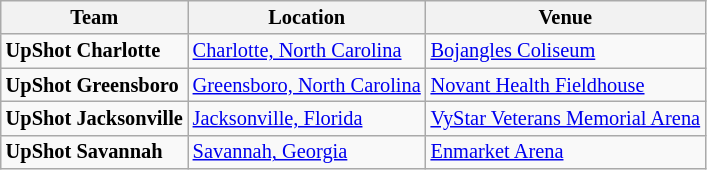<table class="wikitable" style="font-size:85%">
<tr>
<th>Team</th>
<th>Location</th>
<th>Venue</th>
</tr>
<tr>
<td><strong>UpShot Charlotte</strong></td>
<td><a href='#'>Charlotte, North Carolina</a></td>
<td><a href='#'>Bojangles Coliseum</a></td>
</tr>
<tr>
<td><strong>UpShot Greensboro</strong></td>
<td><a href='#'>Greensboro, North Carolina</a></td>
<td><a href='#'>Novant Health Fieldhouse</a></td>
</tr>
<tr>
<td><strong>UpShot Jacksonville</strong></td>
<td><a href='#'>Jacksonville, Florida</a></td>
<td><a href='#'>VyStar Veterans Memorial Arena</a></td>
</tr>
<tr>
<td><strong>UpShot Savannah</strong></td>
<td><a href='#'>Savannah, Georgia</a></td>
<td><a href='#'>Enmarket Arena</a></td>
</tr>
</table>
